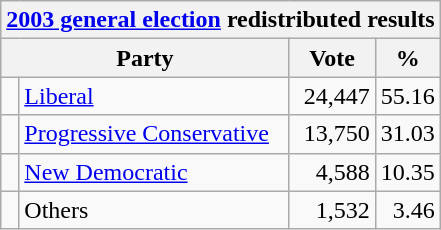<table class="wikitable">
<tr>
<th colspan="4"><a href='#'>2003 general election</a> redistributed results</th>
</tr>
<tr>
<th bgcolor="#DDDDFF" width="130px" colspan="2">Party</th>
<th bgcolor="#DDDDFF" width="50px">Vote</th>
<th bgcolor="#DDDDFF" width="30px">%</th>
</tr>
<tr>
<td> </td>
<td><a href='#'>Liberal</a></td>
<td align=right>24,447</td>
<td align=right>55.16</td>
</tr>
<tr>
<td> </td>
<td><a href='#'>Progressive Conservative</a></td>
<td align=right>13,750</td>
<td align=right>31.03</td>
</tr>
<tr>
<td> </td>
<td><a href='#'>New Democratic</a></td>
<td align=right>4,588</td>
<td align=right>10.35</td>
</tr>
<tr>
<td> </td>
<td>Others</td>
<td align=right>1,532</td>
<td align=right>3.46</td>
</tr>
</table>
